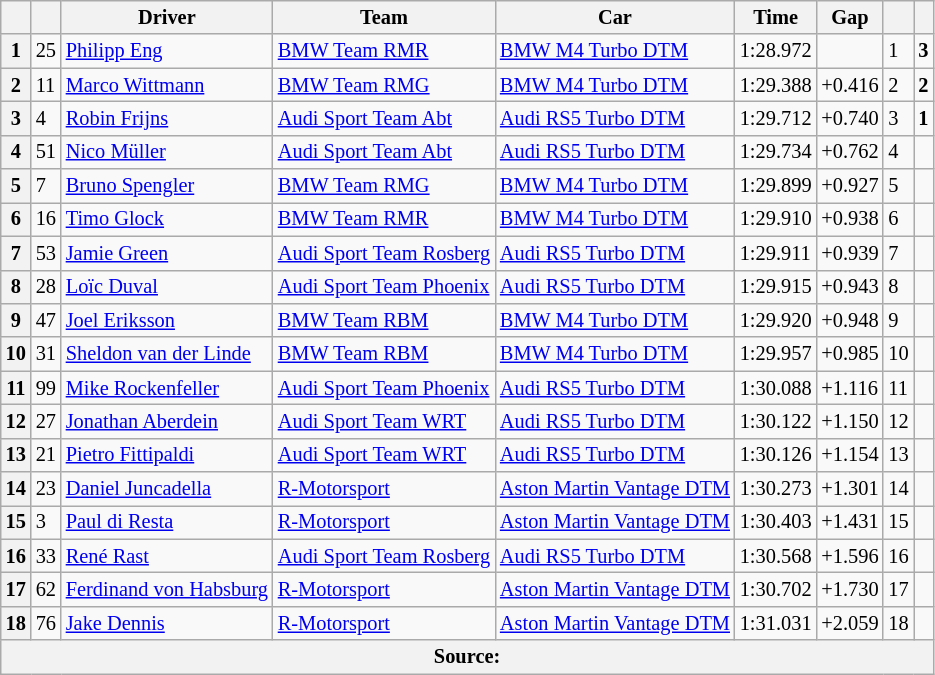<table class="wikitable" style="font-size: 85%">
<tr>
<th></th>
<th></th>
<th>Driver</th>
<th>Team</th>
<th>Car</th>
<th>Time</th>
<th>Gap</th>
<th></th>
<th></th>
</tr>
<tr>
<th>1</th>
<td>25</td>
<td> <a href='#'>Philipp Eng</a></td>
<td><a href='#'>BMW Team RMR</a></td>
<td><a href='#'>BMW M4 Turbo DTM</a></td>
<td>1:28.972</td>
<td></td>
<td>1</td>
<td align=center><strong>3</strong></td>
</tr>
<tr>
<th>2</th>
<td>11</td>
<td> <a href='#'>Marco Wittmann</a></td>
<td><a href='#'>BMW Team RMG</a></td>
<td><a href='#'>BMW M4 Turbo DTM</a></td>
<td>1:29.388</td>
<td>+0.416</td>
<td>2</td>
<td align=center><strong>2</strong></td>
</tr>
<tr>
<th>3</th>
<td>4</td>
<td> <a href='#'>Robin Frijns</a></td>
<td><a href='#'>Audi Sport Team Abt</a></td>
<td><a href='#'>Audi RS5 Turbo DTM</a></td>
<td>1:29.712</td>
<td>+0.740</td>
<td>3</td>
<td align=center><strong>1</strong></td>
</tr>
<tr>
<th>4</th>
<td>51</td>
<td> <a href='#'>Nico Müller</a></td>
<td><a href='#'>Audi Sport Team Abt</a></td>
<td><a href='#'>Audi RS5 Turbo DTM</a></td>
<td>1:29.734</td>
<td>+0.762</td>
<td>4</td>
<td align=center></td>
</tr>
<tr>
<th>5</th>
<td>7</td>
<td> <a href='#'>Bruno Spengler</a></td>
<td><a href='#'>BMW Team RMG</a></td>
<td><a href='#'>BMW M4 Turbo DTM</a></td>
<td>1:29.899</td>
<td>+0.927</td>
<td>5</td>
<td align=center></td>
</tr>
<tr>
<th>6</th>
<td>16</td>
<td> <a href='#'>Timo Glock</a></td>
<td><a href='#'>BMW Team RMR</a></td>
<td><a href='#'>BMW M4 Turbo DTM</a></td>
<td>1:29.910</td>
<td>+0.938</td>
<td>6</td>
<td align=center></td>
</tr>
<tr>
<th>7</th>
<td>53</td>
<td> <a href='#'>Jamie Green</a></td>
<td><a href='#'>Audi Sport Team Rosberg</a></td>
<td><a href='#'>Audi RS5 Turbo DTM</a></td>
<td>1:29.911</td>
<td>+0.939</td>
<td>7</td>
<td align=center></td>
</tr>
<tr>
<th>8</th>
<td>28</td>
<td> <a href='#'>Loïc Duval</a></td>
<td><a href='#'>Audi Sport Team Phoenix</a></td>
<td><a href='#'>Audi RS5 Turbo DTM</a></td>
<td>1:29.915</td>
<td>+0.943</td>
<td>8</td>
<td align=center></td>
</tr>
<tr>
<th>9</th>
<td>47</td>
<td> <a href='#'>Joel Eriksson</a></td>
<td><a href='#'>BMW Team RBM</a></td>
<td><a href='#'>BMW M4 Turbo DTM</a></td>
<td>1:29.920</td>
<td>+0.948</td>
<td>9</td>
<td align=center></td>
</tr>
<tr>
<th>10</th>
<td>31</td>
<td> <a href='#'>Sheldon van der Linde</a></td>
<td><a href='#'>BMW Team RBM</a></td>
<td><a href='#'>BMW M4 Turbo DTM</a></td>
<td>1:29.957</td>
<td>+0.985</td>
<td>10</td>
<td align=center></td>
</tr>
<tr>
<th>11</th>
<td>99</td>
<td> <a href='#'>Mike Rockenfeller</a></td>
<td><a href='#'>Audi Sport Team Phoenix</a></td>
<td><a href='#'>Audi RS5 Turbo DTM</a></td>
<td>1:30.088</td>
<td>+1.116</td>
<td>11</td>
<td align=center></td>
</tr>
<tr>
<th>12</th>
<td>27</td>
<td> <a href='#'>Jonathan Aberdein</a></td>
<td><a href='#'>Audi Sport Team WRT</a></td>
<td><a href='#'>Audi RS5 Turbo DTM</a></td>
<td>1:30.122</td>
<td>+1.150</td>
<td>12</td>
<td align=center></td>
</tr>
<tr>
<th>13</th>
<td>21</td>
<td> <a href='#'>Pietro Fittipaldi</a></td>
<td><a href='#'>Audi Sport Team WRT</a></td>
<td><a href='#'>Audi RS5 Turbo DTM</a></td>
<td>1:30.126</td>
<td>+1.154</td>
<td>13</td>
<td align=center></td>
</tr>
<tr>
<th>14</th>
<td>23</td>
<td> <a href='#'>Daniel Juncadella</a></td>
<td><a href='#'>R-Motorsport</a></td>
<td><a href='#'>Aston Martin Vantage DTM</a></td>
<td>1:30.273</td>
<td>+1.301</td>
<td>14</td>
<td align=center></td>
</tr>
<tr>
<th>15</th>
<td>3</td>
<td> <a href='#'>Paul di Resta</a></td>
<td><a href='#'>R-Motorsport</a></td>
<td><a href='#'>Aston Martin Vantage DTM</a></td>
<td>1:30.403</td>
<td>+1.431</td>
<td>15</td>
<td align=center></td>
</tr>
<tr>
<th>16</th>
<td>33</td>
<td> <a href='#'>René Rast</a></td>
<td><a href='#'>Audi Sport Team Rosberg</a></td>
<td><a href='#'>Audi RS5 Turbo DTM</a></td>
<td>1:30.568</td>
<td>+1.596</td>
<td>16</td>
<td align=center></td>
</tr>
<tr>
<th>17</th>
<td>62</td>
<td> <a href='#'>Ferdinand von Habsburg</a></td>
<td><a href='#'>R-Motorsport</a></td>
<td><a href='#'>Aston Martin Vantage DTM</a></td>
<td>1:30.702</td>
<td>+1.730</td>
<td>17</td>
<td align=center></td>
</tr>
<tr>
<th>18</th>
<td>76</td>
<td> <a href='#'>Jake Dennis</a></td>
<td><a href='#'>R-Motorsport</a></td>
<td><a href='#'>Aston Martin Vantage DTM</a></td>
<td>1:31.031</td>
<td>+2.059</td>
<td>18</td>
<td align=center></td>
</tr>
<tr>
<th colspan=9>Source:</th>
</tr>
</table>
